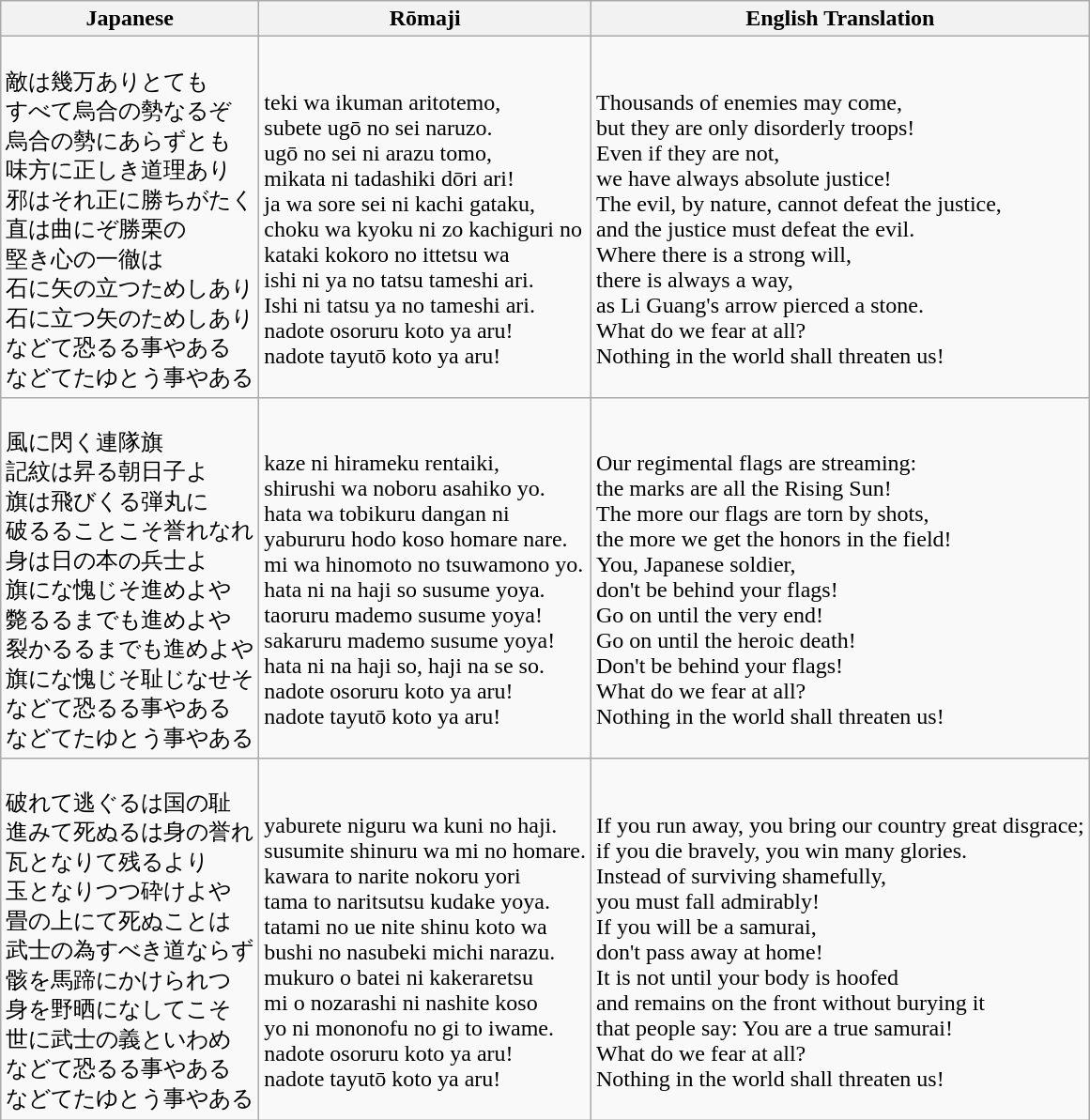<table class="wikitable">
<tr>
<th>Japanese</th>
<th>Rōmaji</th>
<th>English Translation</th>
</tr>
<tr>
<td><br>敵は幾万ありとても<br>すべて烏合の勢なるぞ<br>烏合の勢にあらずとも<br>味方に正しき道理あり<br>邪はそれ正に勝ちがたく<br>直は曲にぞ勝栗の<br>堅き心の一徹は<br>石に矢の立つためしあり<br>石に立つ矢のためしあり<br>などて恐るる事やある<br>などてたゆとう事やある</td>
<td><br>teki wa ikuman aritotemo,<br>
subete ugō no sei naruzo.<br>
ugō no sei ni arazu tomo,<br>
mikata ni tadashiki dōri ari!<br>
ja wa sore sei ni kachi gataku,<br>
choku wa kyoku ni zo kachiguri no<br>
kataki kokoro no ittetsu wa<br>
ishi ni ya no tatsu tameshi ari.<br>
Ishi ni tatsu ya no tameshi ari.<br>
nadote osoruru koto ya aru!<br>
nadote tayutō koto ya aru!</td>
<td><br>Thousands of enemies may come,<br>
but they are only disorderly troops!<br>
Even if they are not,<br>
we have always absolute justice!<br>
The evil, by nature, cannot defeat the justice,<br>
and the justice must defeat the evil.<br>
Where there is a strong will,<br>
there is always a way,<br>
as Li Guang's arrow pierced a stone.<br>
What do we fear at all?<br>
Nothing in the world shall threaten us!</td>
</tr>
<tr>
<td><br>風に閃く連隊旗<br>記紋は昇る朝日子よ<br>旗は飛びくる弾丸に<br>破るることこそ誉れなれ<br>身は日の本の兵士よ<br>旗にな愧じそ進めよや<br>斃るるまでも進めよや<br>裂かるるまでも進めよや<br>旗にな愧じそ耻じなせそ<br>などて恐るる事やある<br>などてたゆとう事やある</td>
<td><br>kaze ni hirameku rentaiki,<br>
shirushi wa noboru asahiko yo.<br>
hata wa tobikuru dangan ni<br>
yabururu hodo koso homare nare.<br>
mi wa hinomoto no tsuwamono yo.<br>
hata ni na haji so susume yoya.<br>
taoruru mademo susume yoya!<br>
sakaruru mademo susume yoya!<br>
hata ni na haji so, haji na se so.<br>
nadote osoruru koto ya aru!<br>
nadote tayutō koto ya aru!</td>
<td><br>Our regimental flags are streaming:<br>
the marks are all the Rising Sun!<br>
The more our flags are torn by shots,<br>
the more we get the honors in the field!<br>
You, Japanese soldier,<br>
don't be behind your flags!<br>
Go on until the very end!<br>
Go on until the heroic death!<br>
Don't be behind your flags!<br>
What do we fear at all?<br>
Nothing in the world shall threaten us!</td>
</tr>
<tr>
<td><br>破れて逃ぐるは国の耻<br>進みて死ぬるは身の誉れ<br>瓦となりて残るより<br>玉となりつつ砕けよや<br>畳の上にて死ぬことは<br>武士の為すべき道ならず<br>骸を馬蹄にかけられつ<br>身を野晒になしてこそ<br>世に武士の義といわめ<br>などて恐るる事やある<br>などてたゆとう事やある</td>
<td><br>yaburete niguru wa kuni no haji.<br>
susumite shinuru wa mi no homare.<br>
kawara to narite nokoru yori<br>
tama to naritsutsu kudake yoya.<br>
tatami no ue nite shinu koto wa<br>
bushi no nasubeki michi narazu.<br>
mukuro o batei ni kakeraretsu<br>
mi o nozarashi ni nashite koso<br>
yo ni mononofu no gi to iwame.<br>
nadote osoruru koto ya aru!<br>
nadote tayutō koto ya aru!</td>
<td><br>If you run away, you bring our country great disgrace;<br>
if you die bravely, you win many glories.<br>
Instead of surviving shamefully,<br>
you must fall admirably!<br>
If you will be a samurai,<br>
don't pass away at home!<br>
It is not until your body is hoofed<br>
and remains on the front without burying it<br>
that people say: You are a true samurai!<br>
What do we fear at all?<br>
Nothing in the world shall threaten us!</td>
</tr>
</table>
